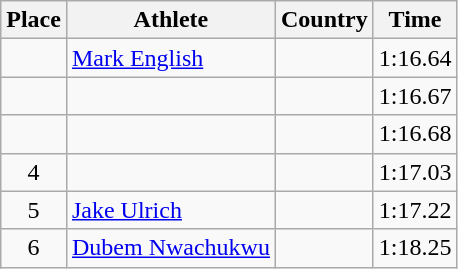<table class="wikitable">
<tr>
<th>Place</th>
<th>Athlete</th>
<th>Country</th>
<th>Time</th>
</tr>
<tr>
<td align=center></td>
<td><a href='#'>Mark English</a></td>
<td></td>
<td>1:16.64</td>
</tr>
<tr>
<td align=center></td>
<td></td>
<td></td>
<td>1:16.67</td>
</tr>
<tr>
<td align=center></td>
<td></td>
<td></td>
<td>1:16.68</td>
</tr>
<tr>
<td align=center>4</td>
<td></td>
<td></td>
<td>1:17.03</td>
</tr>
<tr>
<td align=center>5</td>
<td><a href='#'>Jake Ulrich</a></td>
<td></td>
<td>1:17.22</td>
</tr>
<tr>
<td align=center>6</td>
<td><a href='#'>Dubem Nwachukwu</a></td>
<td></td>
<td>1:18.25</td>
</tr>
</table>
